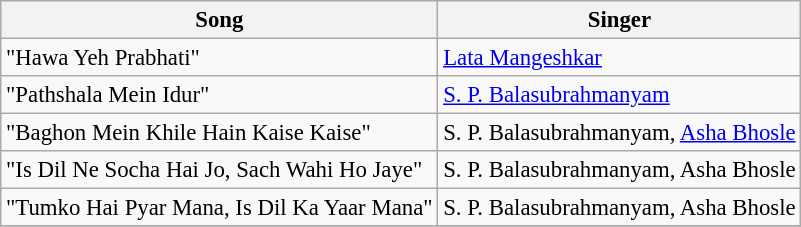<table class="wikitable" style="font-size:95%">
<tr>
<th>Song</th>
<th>Singer</th>
</tr>
<tr>
<td>"Hawa Yeh Prabhati"</td>
<td><a href='#'>Lata Mangeshkar</a></td>
</tr>
<tr>
<td>"Pathshala Mein Idur"</td>
<td><a href='#'>S. P. Balasubrahmanyam</a></td>
</tr>
<tr>
<td>"Baghon Mein Khile Hain Kaise Kaise"</td>
<td>S. P. Balasubrahmanyam, <a href='#'>Asha Bhosle</a></td>
</tr>
<tr>
<td>"Is Dil Ne Socha Hai Jo, Sach Wahi Ho Jaye"</td>
<td>S. P. Balasubrahmanyam, Asha Bhosle</td>
</tr>
<tr>
<td>"Tumko Hai Pyar Mana, Is Dil Ka Yaar Mana"</td>
<td>S. P. Balasubrahmanyam, Asha Bhosle</td>
</tr>
<tr>
</tr>
</table>
